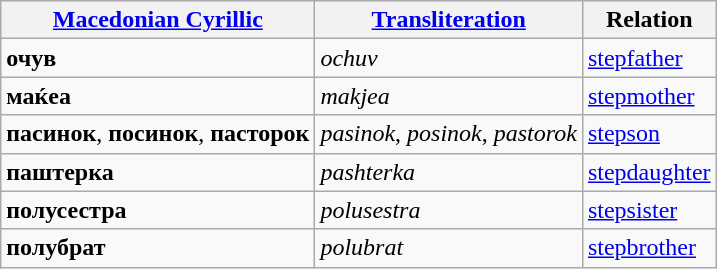<table class="wikitable">
<tr>
<th><a href='#'>Macedonian Cyrillic</a></th>
<th><a href='#'>Transliteration</a></th>
<th>Relation</th>
</tr>
<tr>
<td><strong>очув</strong></td>
<td><em>ochuv</em></td>
<td><a href='#'>stepfather</a></td>
</tr>
<tr>
<td><strong>маќеа</strong></td>
<td><em>makjea</em></td>
<td><a href='#'>stepmother</a></td>
</tr>
<tr>
<td><strong>пасинок</strong>, <strong>пoсинок</strong>, <strong>пасторок</strong></td>
<td><em>pasinok</em>, <em>posinok</em>, <em>pastorok</em></td>
<td><a href='#'>stepson</a></td>
</tr>
<tr>
<td><strong>паштерка</strong></td>
<td><em>pashterka</em></td>
<td><a href='#'>stepdaughter</a></td>
</tr>
<tr>
<td><strong>полусестра</strong></td>
<td><em>polusestra</em></td>
<td><a href='#'>stepsister</a></td>
</tr>
<tr>
<td><strong>полубрат</strong></td>
<td><em>polubrat</em></td>
<td><a href='#'>stepbrother</a></td>
</tr>
</table>
